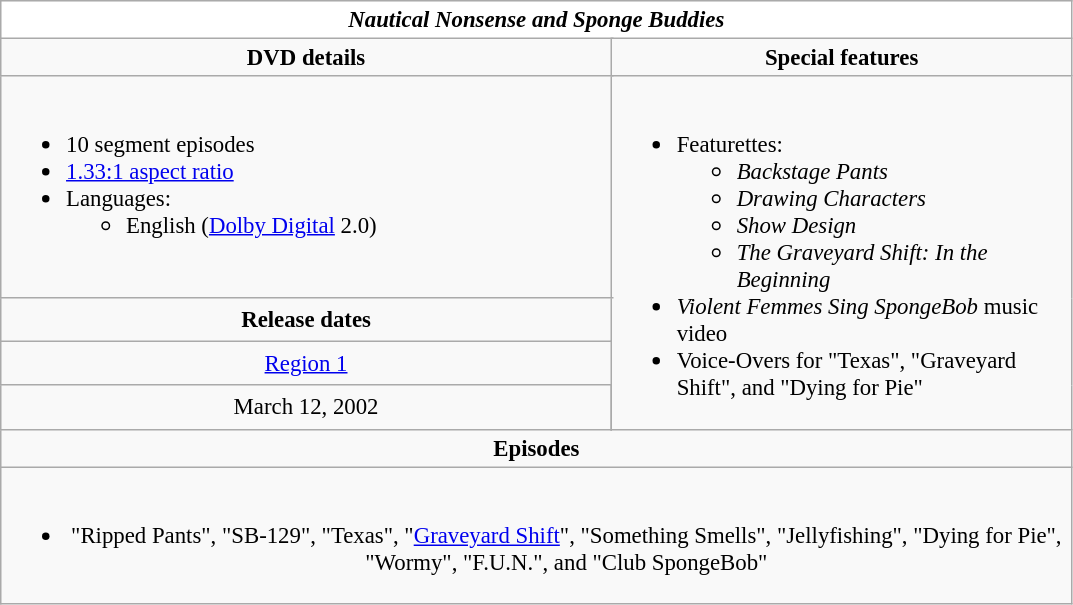<table class="wikitable" style="font-size: 95%;">
<tr style="background:#FFF; color:#000;">
<td colspan="4" align="center"><strong><em>Nautical Nonsense and Sponge Buddies</em></strong></td>
</tr>
<tr valign="top">
<td style="text-align:center; width:400px;" colspan="3"><strong>DVD details</strong></td>
<td style="width:300px; text-align:center;"><strong>Special features</strong></td>
</tr>
<tr valign="top">
<td colspan="3" style="text-align:left; width:400px;"><br><ul><li>10 segment episodes</li><li><a href='#'>1.33:1 aspect ratio</a></li><li>Languages:<ul><li>English (<a href='#'>Dolby Digital</a> 2.0)</li></ul></li></ul></td>
<td rowspan="4" style="text-align:left; width:300px;"><br><ul><li>Featurettes:<ul><li><em>Backstage Pants</em></li><li><em>Drawing Characters</em></li><li><em>Show Design</em></li><li><em>The Graveyard Shift: In the Beginning</em></li></ul></li><li><em>Violent Femmes Sing SpongeBob</em> music video</li><li>Voice-Overs for "Texas", "Graveyard Shift", and "Dying for Pie"</li></ul></td>
</tr>
<tr>
<td colspan="3" style="text-align:center;"><strong>Release dates</strong></td>
</tr>
<tr>
<td colspan="3" style="text-align:center;"><a href='#'>Region 1</a></td>
</tr>
<tr style="text-align:center;">
<td>March 12, 2002</td>
</tr>
<tr>
<td style="text-align:center; width:400px;" colspan="4"><strong>Episodes</strong></td>
</tr>
<tr>
<td style="text-align:center; width:400px;" colspan="4"><br><ul><li>"Ripped Pants", "SB-129", "Texas", "<a href='#'>Graveyard Shift</a>", "Something Smells", "Jellyfishing", "Dying for Pie", "Wormy", "F.U.N.", and "Club SpongeBob"</li></ul></td>
</tr>
</table>
